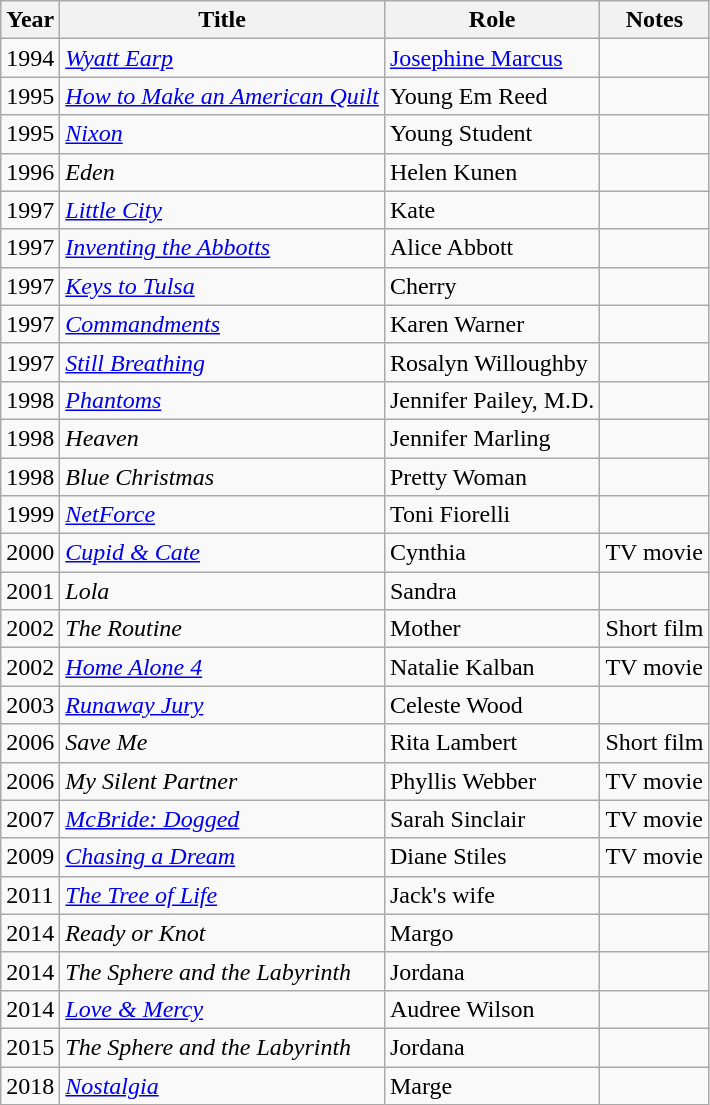<table class="wikitable sortable">
<tr>
<th>Year</th>
<th>Title</th>
<th>Role</th>
<th class="unsortable">Notes</th>
</tr>
<tr>
<td>1994</td>
<td><em><a href='#'>Wyatt Earp</a></em></td>
<td><a href='#'>Josephine Marcus</a></td>
<td></td>
</tr>
<tr>
<td>1995</td>
<td><em><a href='#'>How to Make an American Quilt</a></em></td>
<td>Young Em Reed</td>
<td></td>
</tr>
<tr>
<td>1995</td>
<td><em><a href='#'>Nixon</a></em></td>
<td>Young Student</td>
<td></td>
</tr>
<tr>
<td>1996</td>
<td><em>Eden</em></td>
<td>Helen Kunen</td>
<td></td>
</tr>
<tr>
<td>1997</td>
<td><em><a href='#'>Little City</a></em></td>
<td>Kate</td>
<td></td>
</tr>
<tr>
<td>1997</td>
<td><em><a href='#'>Inventing the Abbotts</a> </em></td>
<td>Alice Abbott</td>
<td></td>
</tr>
<tr>
<td>1997</td>
<td><em><a href='#'>Keys to Tulsa</a></em></td>
<td>Cherry</td>
<td></td>
</tr>
<tr>
<td>1997</td>
<td><em><a href='#'>Commandments</a></em></td>
<td>Karen Warner</td>
<td></td>
</tr>
<tr>
<td>1997</td>
<td><em><a href='#'>Still Breathing</a></em></td>
<td>Rosalyn Willoughby</td>
<td></td>
</tr>
<tr>
<td>1998</td>
<td><em><a href='#'>Phantoms</a></em></td>
<td>Jennifer Pailey, M.D.</td>
<td></td>
</tr>
<tr>
<td>1998</td>
<td><em>Heaven</em></td>
<td>Jennifer Marling</td>
<td></td>
</tr>
<tr>
<td>1998</td>
<td><em>Blue Christmas</em></td>
<td>Pretty Woman</td>
<td></td>
</tr>
<tr>
<td>1999</td>
<td><em><a href='#'>NetForce</a></em></td>
<td>Toni Fiorelli</td>
<td></td>
</tr>
<tr>
<td>2000</td>
<td><em><a href='#'>Cupid & Cate</a></em></td>
<td>Cynthia</td>
<td>TV movie</td>
</tr>
<tr>
<td>2001</td>
<td><em>Lola</em></td>
<td>Sandra</td>
<td></td>
</tr>
<tr>
<td>2002</td>
<td><em>The Routine</em></td>
<td>Mother</td>
<td>Short film</td>
</tr>
<tr>
<td>2002</td>
<td><em><a href='#'>Home Alone 4</a></em></td>
<td>Natalie Kalban</td>
<td>TV movie</td>
</tr>
<tr>
<td>2003</td>
<td><em><a href='#'>Runaway Jury</a></em></td>
<td>Celeste Wood</td>
<td></td>
</tr>
<tr>
<td>2006</td>
<td><em>Save Me</em></td>
<td>Rita Lambert</td>
<td>Short film</td>
</tr>
<tr>
<td>2006</td>
<td><em>My Silent Partner</em></td>
<td>Phyllis Webber</td>
<td>TV movie</td>
</tr>
<tr>
<td>2007</td>
<td><em><a href='#'>McBride: Dogged</a></em></td>
<td>Sarah Sinclair</td>
<td>TV movie</td>
</tr>
<tr>
<td>2009</td>
<td><em><a href='#'>Chasing a Dream</a></em></td>
<td>Diane Stiles</td>
<td>TV movie</td>
</tr>
<tr>
<td>2011</td>
<td><em><a href='#'>The Tree of Life</a></em></td>
<td>Jack's wife</td>
<td></td>
</tr>
<tr>
<td>2014</td>
<td><em>Ready or Knot</em></td>
<td>Margo</td>
<td></td>
</tr>
<tr>
<td>2014</td>
<td><em>The Sphere and the Labyrinth</em></td>
<td>Jordana</td>
<td></td>
</tr>
<tr>
<td>2014</td>
<td><em><a href='#'>Love & Mercy</a></em></td>
<td>Audree Wilson</td>
<td></td>
</tr>
<tr>
<td>2015</td>
<td><em>The Sphere and the Labyrinth</em></td>
<td>Jordana</td>
<td></td>
</tr>
<tr>
<td>2018</td>
<td><em><a href='#'>Nostalgia</a></em></td>
<td>Marge</td>
<td></td>
</tr>
</table>
